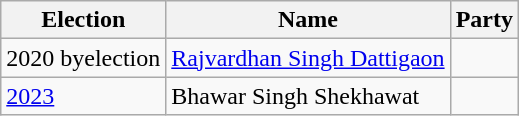<table class="wikitable sortable">
<tr>
<th>Election</th>
<th>Name</th>
<th colspan=2>Party</th>
</tr>
<tr>
<td>2020 byelection</td>
<td><a href='#'>Rajvardhan Singh Dattigaon</a></td>
<td></td>
</tr>
<tr>
<td><a href='#'>2023</a></td>
<td>Bhawar Singh Shekhawat</td>
<td></td>
</tr>
</table>
